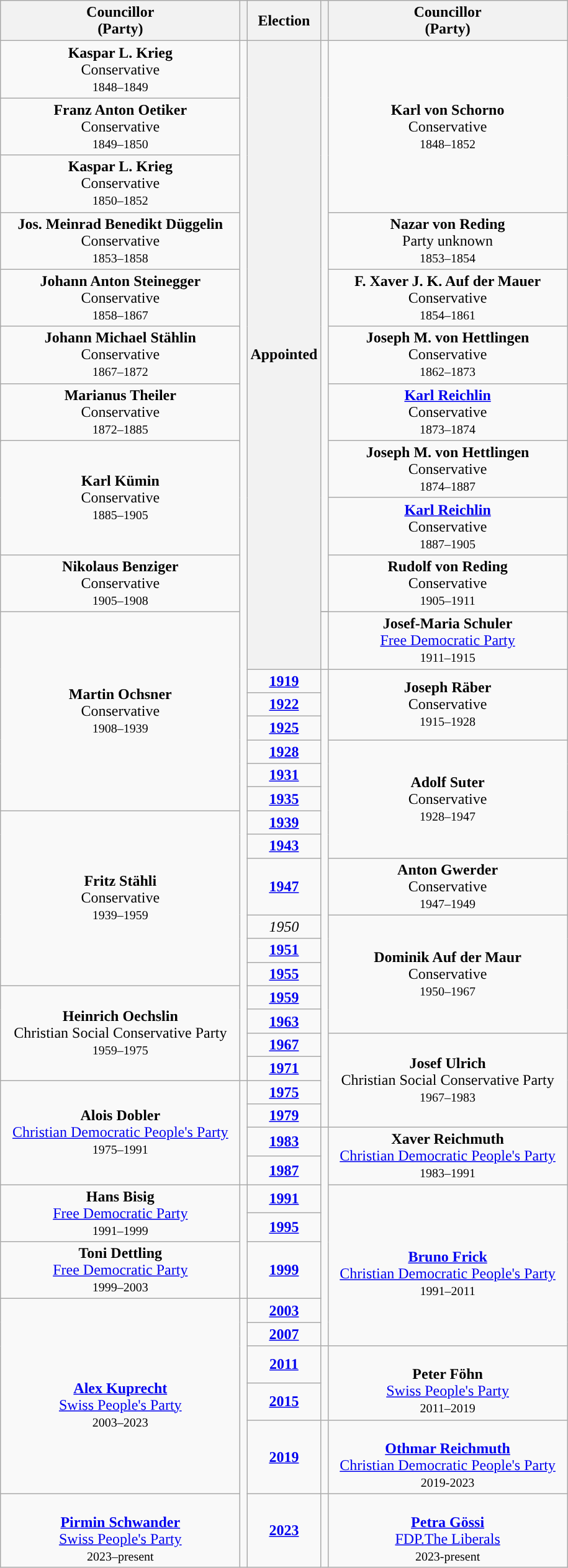<table class="wikitable" style="text-align:center">
<tr>
<th scope="col" width="250" colspan = "1">Councillor<br> (Party)</th>
<th></th>
<th>Election</th>
<th></th>
<th scope="col" width="250" colspan = "1">Councillor<br> (Party)</th>
</tr>
<tr>
<td rowspan=1><strong>Kaspar L. Krieg</strong><br>Conservative<br><small>1848–1849</small></td>
<td rowspan=33; style="background-color: "></td>
<th rowspan=17>Appointed</th>
<td rowspan=14; style="background-color: "></td>
<td rowspan=3><strong>Karl von Schorno</strong><br>Conservative<br><small>1848–1852</small></td>
</tr>
<tr>
<td rowspan=1><strong>Franz Anton Oetiker</strong><br>Conservative<br><small>1849–1850</small></td>
</tr>
<tr>
<td rowspan=1><strong>Kaspar L. Krieg</strong><br>Conservative<br><small>1850–1852</small></td>
</tr>
<tr>
<td rowspan=2><strong>Jos. Meinrad Benedikt Düggelin</strong><br>Conservative<br><small>1853–1858</small></td>
<td rowspan=1><strong>Nazar von Reding</strong><br>Party unknown<br><small>1853–1854</small></td>
</tr>
<tr>
<td rowspan=2><strong>F. Xaver J. K. Auf der Mauer</strong><br>Conservative<br><small>1854–1861</small></td>
</tr>
<tr>
<td rowspan=2><strong>Johann Anton Steinegger</strong><br>Conservative<br><small>1858–1867</small></td>
</tr>
<tr>
<td rowspan=3><strong>Joseph M. von Hettlingen</strong><br>Conservative<br><small>1862–1873</small></td>
</tr>
<tr>
<td rowspan=1><strong>Johann Michael Stählin</strong><br>Conservative<br><small>1867–1872</small></td>
</tr>
<tr>
<td rowspan=3><strong>Marianus Theiler</strong><br>Conservative<br><small>1872–1885</small></td>
</tr>
<tr>
<td rowspan=1><strong><a href='#'>Karl Reichlin</a></strong><br>Conservative<br><small>1873–1874</small></td>
</tr>
<tr>
<td rowspan=2><strong>Joseph M. von Hettlingen</strong><br>Conservative<br><small>1874–1887</small></td>
</tr>
<tr>
<td rowspan=2><strong>Karl Kümin</strong><br>Conservative<br><small>1885–1905</small></td>
</tr>
<tr>
<td rowspan=1><strong><a href='#'>Karl Reichlin</a></strong><br>Conservative<br><small>1887–1905</small></td>
</tr>
<tr>
<td rowspan=1><strong>Nikolaus Benziger</strong><br>Conservative<br><small>1905–1908</small></td>
<td rowspan=2><strong>Rudolf von Reding</strong><br>Conservative<br><small>1905–1911</small></td>
</tr>
<tr>
<td rowspan=9><strong>Martin Ochsner</strong><br>Conservative<br><small>1908–1939</small></td>
</tr>
<tr>
<td rowspan=1; style="background-color: "></td>
<td rowspan=1><strong>Josef-Maria Schuler</strong><br><a href='#'>Free Democratic Party</a><br><small>1911–1915</small></td>
</tr>
<tr>
<td rowspan=19; style="background-color: "></td>
<td rowspan=4><strong>Joseph Räber</strong><br>Conservative<br><small>1915–1928</small></td>
</tr>
<tr>
<td><strong><a href='#'>1919</a></strong></td>
</tr>
<tr>
<td><strong><a href='#'>1922</a></strong></td>
</tr>
<tr>
<td><strong><a href='#'>1925</a></strong></td>
</tr>
<tr>
<td><strong><a href='#'>1928</a></strong></td>
<td rowspan=5><strong>Adolf Suter</strong><br>Conservative<br><small>1928–1947</small></td>
</tr>
<tr>
<td><strong><a href='#'>1931</a></strong></td>
</tr>
<tr>
<td><strong><a href='#'>1935</a></strong></td>
</tr>
<tr>
<td rowspan=6><strong>Fritz Stähli</strong><br>Conservative<br><small>1939–1959</small></td>
<td><strong><a href='#'>1939</a></strong></td>
</tr>
<tr>
<td><strong><a href='#'>1943</a></strong></td>
</tr>
<tr>
<td><strong><a href='#'>1947</a></strong></td>
<td rowspan=1><strong>Anton Gwerder</strong><br>Conservative<br><small>1947–1949</small></td>
</tr>
<tr>
<td><em>1950</em></td>
<td rowspan=5><strong>Dominik Auf der Maur</strong><br>Conservative<br><small>1950–1967</small></td>
</tr>
<tr>
<td><strong><a href='#'>1951</a></strong></td>
</tr>
<tr>
<td><strong><a href='#'>1955</a></strong></td>
</tr>
<tr>
<td rowspan=4><strong>Heinrich Oechslin</strong><br>Christian Social Conservative Party<br><small>1959–1975</small></td>
<td><strong><a href='#'>1959</a></strong></td>
</tr>
<tr>
<td><strong><a href='#'>1963</a></strong></td>
</tr>
<tr>
<td><strong><a href='#'>1967</a></strong></td>
<td rowspan=4><strong>Josef Ulrich</strong><br>Christian Social Conservative Party<br><small>1967–1983</small></td>
</tr>
<tr>
<td><strong><a href='#'>1971</a></strong></td>
</tr>
<tr>
<td rowspan=4><strong>Alois Dobler</strong><br><a href='#'>Christian Democratic People's Party</a><br><small>1975–1991</small></td>
<td rowspan=4; style="background-color: "></td>
<td><strong><a href='#'>1975</a></strong></td>
</tr>
<tr>
<td><strong><a href='#'>1979</a></strong></td>
</tr>
<tr>
<td><strong><a href='#'>1983</a></strong></td>
<td rowspan=7; style="background-color: "></td>
<td rowspan=2><strong>Xaver Reichmuth</strong><br><a href='#'>Christian Democratic People's Party</a><br><small>1983–1991</small></td>
</tr>
<tr>
<td><strong><a href='#'>1987</a></strong></td>
</tr>
<tr>
<td rowspan=2><strong>Hans Bisig</strong><br><a href='#'>Free Democratic Party</a><br><small>1991–1999</small></td>
<td rowspan=3; style="background-color: "></td>
<td><strong><a href='#'>1991</a></strong></td>
<td rowspan=5><br><strong><a href='#'>Bruno Frick</a></strong><br><a href='#'>Christian Democratic People's Party</a><br><small>1991–2011</small></td>
</tr>
<tr>
<td><strong><a href='#'>1995</a></strong></td>
</tr>
<tr>
<td rowspan=1><strong>Toni Dettling</strong><br><a href='#'>Free Democratic Party</a><br><small>1999–2003</small></td>
<td><strong><a href='#'>1999</a></strong></td>
</tr>
<tr>
<td rowspan=5><br><strong><a href='#'>Alex Kuprecht</a></strong><br><a href='#'>Swiss People's Party</a><br><small>2003–2023</small></td>
<td rowspan=6; style="background-color: "></td>
<td><strong><a href='#'>2003</a></strong></td>
</tr>
<tr>
<td><strong><a href='#'>2007</a></strong></td>
</tr>
<tr>
<td><strong><a href='#'>2011</a></strong></td>
<td rowspan=2; style="background-color: "></td>
<td rowspan=2><br><strong>Peter Föhn</strong><br><a href='#'>Swiss People's Party</a><br><small>2011–2019</small></td>
</tr>
<tr>
<td><strong><a href='#'>2015</a></strong></td>
</tr>
<tr>
<td><strong><a href='#'>2019</a></strong></td>
<td rowspan=1; style="background-color: "></td>
<td rowspan=1><br><strong><a href='#'>Othmar Reichmuth</a></strong><br><a href='#'>Christian Democratic People's Party</a><br><small>2019-2023</small></td>
</tr>
<tr>
<td rowspan=1><br><strong><a href='#'>Pirmin Schwander</a></strong><br><a href='#'>Swiss People's Party</a><br><small>2023–present</small></td>
<td><strong><a href='#'>2023</a></strong></td>
<td rowspan=1; style="background-color: "></td>
<td rowspan=1><br><strong><a href='#'>Petra Gössi</a></strong><br><a href='#'>FDP.The Liberals</a><br><small>2023-present</small></td>
</tr>
</table>
